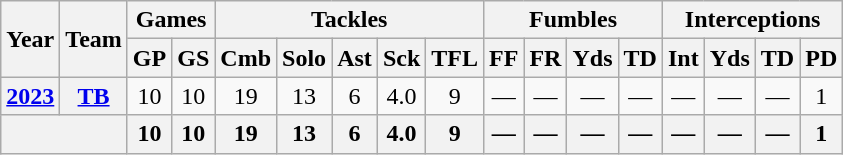<table class="wikitable" style="text-align:center;">
<tr>
<th rowspan="2">Year</th>
<th rowspan="2">Team</th>
<th colspan="2">Games</th>
<th colspan="5">Tackles</th>
<th colspan="4">Fumbles</th>
<th colspan="4">Interceptions</th>
</tr>
<tr>
<th>GP</th>
<th>GS</th>
<th>Cmb</th>
<th>Solo</th>
<th>Ast</th>
<th>Sck</th>
<th>TFL</th>
<th>FF</th>
<th>FR</th>
<th>Yds</th>
<th>TD</th>
<th>Int</th>
<th>Yds</th>
<th>TD</th>
<th>PD</th>
</tr>
<tr>
<th><a href='#'>2023</a></th>
<th><a href='#'>TB</a></th>
<td>10</td>
<td>10</td>
<td>19</td>
<td>13</td>
<td>6</td>
<td>4.0</td>
<td>9</td>
<td>—</td>
<td>—</td>
<td>—</td>
<td>—</td>
<td>—</td>
<td>—</td>
<td>—</td>
<td>1</td>
</tr>
<tr>
<th colspan="2"></th>
<th>10</th>
<th>10</th>
<th>19</th>
<th>13</th>
<th>6</th>
<th>4.0</th>
<th>9</th>
<th>—</th>
<th>—</th>
<th>—</th>
<th>—</th>
<th>—</th>
<th>—</th>
<th>—</th>
<th>1</th>
</tr>
</table>
